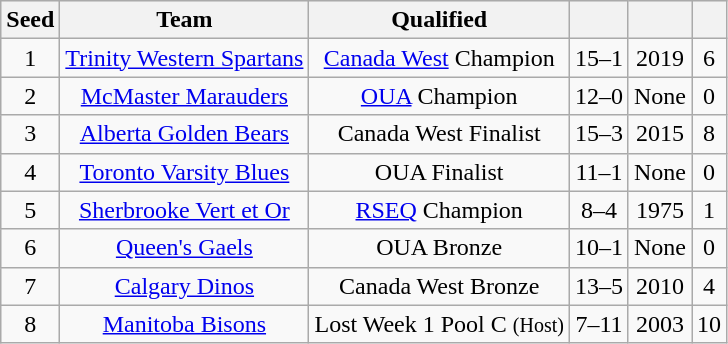<table class="wikitable sortable" style="text-align: center;">
<tr bgcolor="#efefef" align=center>
<th align=left>Seed</th>
<th align=left>Team</th>
<th align=left>Qualified</th>
<th align=left></th>
<th align=left></th>
<th align=left></th>
</tr>
<tr align=center>
<td>1</td>
<td><a href='#'>Trinity Western Spartans</a></td>
<td><a href='#'>Canada West</a> Champion</td>
<td>15–1</td>
<td>2019</td>
<td>6</td>
</tr>
<tr align=center>
<td>2</td>
<td><a href='#'>McMaster Marauders</a></td>
<td><a href='#'>OUA</a> Champion</td>
<td>12–0</td>
<td>None</td>
<td>0</td>
</tr>
<tr align=center>
<td>3</td>
<td><a href='#'>Alberta Golden Bears</a></td>
<td>Canada West Finalist</td>
<td>15–3</td>
<td>2015</td>
<td>8</td>
</tr>
<tr align=center>
<td>4</td>
<td><a href='#'>Toronto Varsity Blues</a></td>
<td>OUA Finalist</td>
<td>11–1</td>
<td>None</td>
<td>0</td>
</tr>
<tr align=center>
<td>5</td>
<td><a href='#'>Sherbrooke Vert et Or</a></td>
<td><a href='#'>RSEQ</a> Champion</td>
<td>8–4</td>
<td>1975</td>
<td>1</td>
</tr>
<tr align=center>
<td>6</td>
<td><a href='#'>Queen's Gaels</a></td>
<td>OUA Bronze</td>
<td>10–1</td>
<td>None</td>
<td>0</td>
</tr>
<tr align=center>
<td>7</td>
<td><a href='#'>Calgary Dinos</a></td>
<td>Canada West Bronze</td>
<td>13–5</td>
<td>2010</td>
<td>4</td>
</tr>
<tr align=center>
<td>8</td>
<td><a href='#'>Manitoba Bisons</a></td>
<td>Lost Week 1 Pool C <small>(Host)</small></td>
<td>7–11</td>
<td>2003</td>
<td>10</td>
</tr>
</table>
